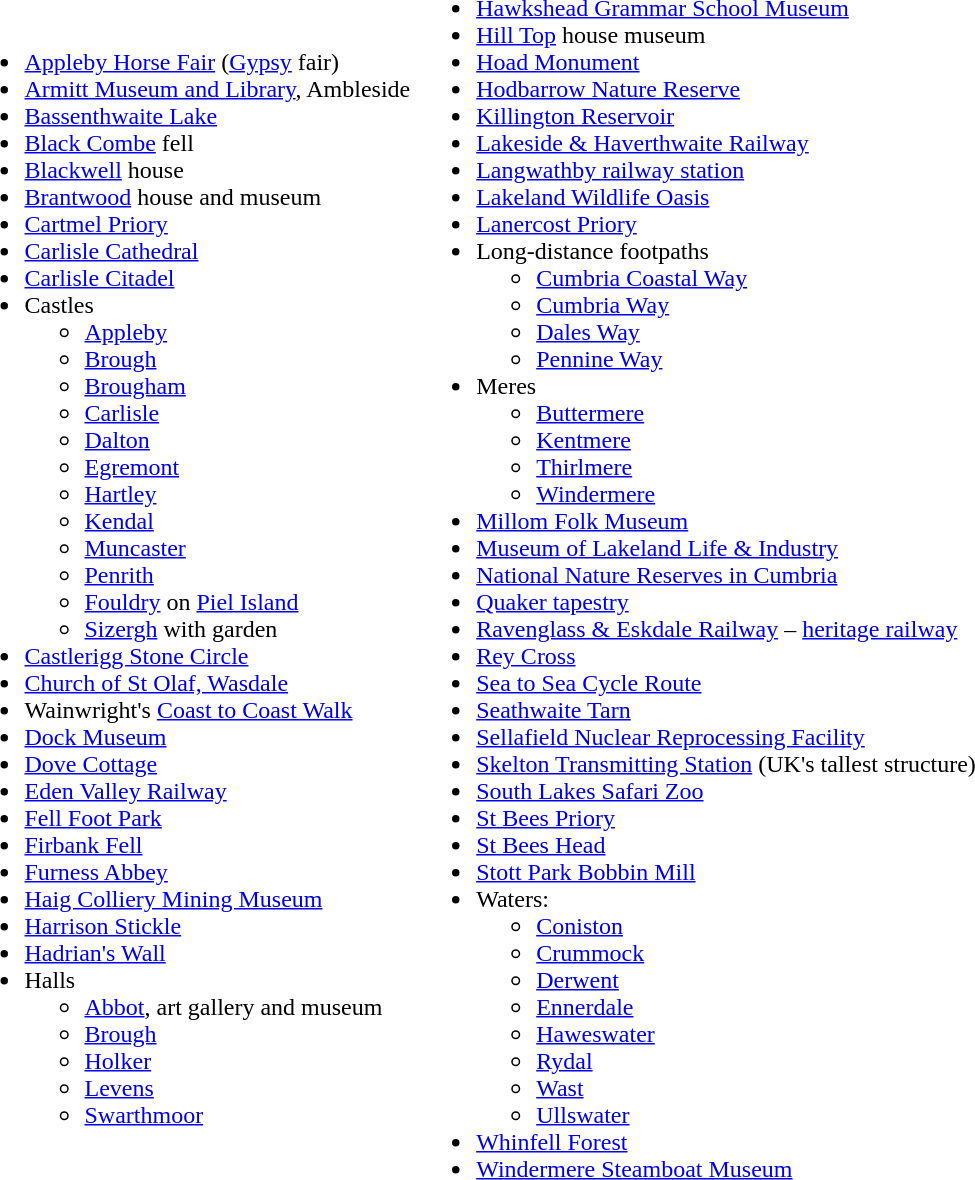<table>
<tr>
<td><br><ul><li><a href='#'>Appleby Horse Fair</a> (<a href='#'>Gypsy</a> fair)</li><li><a href='#'>Armitt Museum and Library</a>, Ambleside</li><li><a href='#'>Bassenthwaite Lake</a></li><li><a href='#'>Black Combe</a> fell</li><li><a href='#'>Blackwell</a> house </li><li><a href='#'>Brantwood</a> house and museum</li><li><a href='#'>Cartmel Priory</a> </li><li><a href='#'>Carlisle Cathedral</a> </li><li><a href='#'>Carlisle Citadel</a></li><li>Castles<ul><li><a href='#'>Appleby</a> </li><li><a href='#'>Brough</a>  </li><li><a href='#'>Brougham</a>  </li><li><a href='#'>Carlisle</a>  </li><li><a href='#'>Dalton</a>  </li><li><a href='#'>Egremont</a>  </li><li><a href='#'>Hartley</a></li><li><a href='#'>Kendal</a>  </li><li><a href='#'>Muncaster</a>   </li><li><a href='#'>Penrith</a>  </li><li><a href='#'>Fouldry</a> on <a href='#'>Piel Island</a> </li><li><a href='#'>Sizergh</a> with garden  </li></ul></li><li><a href='#'>Castlerigg Stone Circle</a></li><li><a href='#'>Church of St Olaf, Wasdale</a></li><li>Wainwright's <a href='#'>Coast to Coast Walk</a></li><li><a href='#'>Dock Museum</a> </li><li><a href='#'>Dove Cottage</a></li><li><a href='#'>Eden Valley Railway</a></li><li><a href='#'>Fell Foot Park</a> </li><li><a href='#'>Firbank Fell</a></li><li><a href='#'>Furness Abbey</a> </li><li><a href='#'>Haig Colliery Mining Museum</a> </li><li><a href='#'>Harrison Stickle</a></li><li><a href='#'>Hadrian's Wall</a></li><li>Halls<ul><li><a href='#'>Abbot</a>, art gallery and museum </li><li><a href='#'>Brough</a></li><li><a href='#'>Holker</a> </li><li><a href='#'>Levens</a> </li><li><a href='#'>Swarthmoor</a></li></ul></li></ul></td>
<td><br><ul><li><a href='#'>Hawkshead Grammar School Museum</a></li><li><a href='#'>Hill Top</a> house museum</li><li><a href='#'>Hoad Monument</a></li><li><a href='#'>Hodbarrow Nature Reserve</a></li><li><a href='#'>Killington Reservoir</a></li><li><a href='#'>Lakeside & Haverthwaite Railway</a> </li><li><a href='#'>Langwathby railway station</a></li><li><a href='#'>Lakeland Wildlife Oasis</a> </li><li><a href='#'>Lanercost Priory</a> </li><li>Long-distance footpaths<ul><li><a href='#'>Cumbria Coastal Way</a></li><li><a href='#'>Cumbria Way</a></li><li><a href='#'>Dales Way</a></li><li><a href='#'>Pennine Way</a></li></ul></li><li>Meres<ul><li><a href='#'>Buttermere</a></li><li><a href='#'>Kentmere</a></li><li><a href='#'>Thirlmere</a></li><li><a href='#'>Windermere</a></li></ul></li><li><a href='#'>Millom Folk Museum</a> </li><li><a href='#'>Museum of Lakeland Life & Industry</a> </li><li><a href='#'>National Nature Reserves in Cumbria</a></li><li><a href='#'>Quaker tapestry</a></li><li><a href='#'>Ravenglass & Eskdale Railway</a> – <a href='#'>heritage railway</a> </li><li><a href='#'>Rey Cross</a></li><li><a href='#'>Sea to Sea Cycle Route</a></li><li><a href='#'>Seathwaite Tarn</a></li><li><a href='#'>Sellafield Nuclear Reprocessing Facility</a></li><li><a href='#'>Skelton Transmitting Station</a> (UK's tallest structure)</li><li><a href='#'>South Lakes Safari Zoo</a> </li><li><a href='#'>St Bees Priory</a> </li><li><a href='#'>St Bees Head</a></li><li><a href='#'>Stott Park Bobbin Mill</a></li><li>Waters:<ul><li><a href='#'>Coniston</a></li><li><a href='#'>Crummock</a></li><li><a href='#'>Derwent</a></li><li><a href='#'>Ennerdale</a></li><li><a href='#'>Haweswater</a></li><li><a href='#'>Rydal</a></li><li><a href='#'>Wast</a></li><li><a href='#'>Ullswater</a></li></ul></li><li><a href='#'>Whinfell Forest</a></li><li><a href='#'>Windermere Steamboat Museum</a> </li></ul></td>
</tr>
</table>
